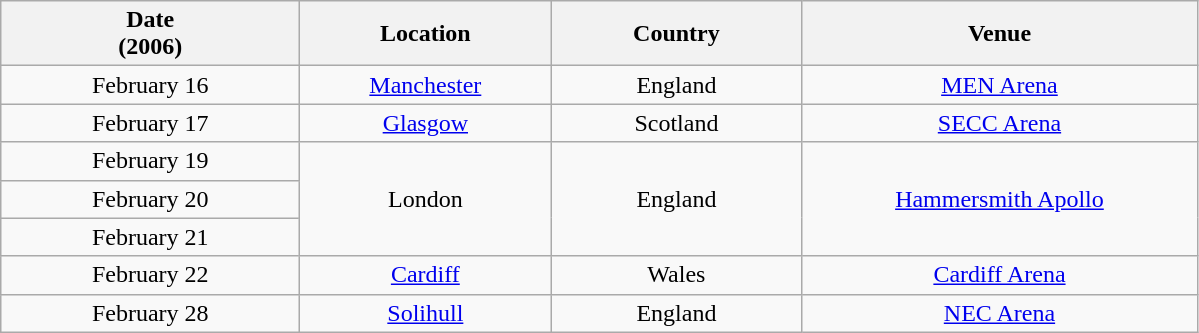<table class="wikitable plainrowheaders" style="text-align:center;">
<tr>
<th scope="col" style="width:12em;">Date<br>(2006)</th>
<th scope="col" style="width:10em;">Location</th>
<th scope="col" style="width:10em;">Country</th>
<th scope="col" style="width:16em;">Venue</th>
</tr>
<tr>
<td>February 16</td>
<td><a href='#'>Manchester</a></td>
<td>England</td>
<td><a href='#'>MEN Arena</a></td>
</tr>
<tr>
<td>February 17</td>
<td><a href='#'>Glasgow</a></td>
<td>Scotland</td>
<td><a href='#'>SECC Arena</a></td>
</tr>
<tr>
<td>February 19</td>
<td rowspan="3">London</td>
<td rowspan="3">England</td>
<td rowspan="3"><a href='#'>Hammersmith Apollo</a></td>
</tr>
<tr>
<td>February 20</td>
</tr>
<tr>
<td>February 21</td>
</tr>
<tr>
<td>February 22</td>
<td><a href='#'>Cardiff</a></td>
<td>Wales</td>
<td><a href='#'>Cardiff Arena</a></td>
</tr>
<tr>
<td>February 28</td>
<td><a href='#'>Solihull</a></td>
<td>England</td>
<td><a href='#'>NEC Arena</a></td>
</tr>
</table>
